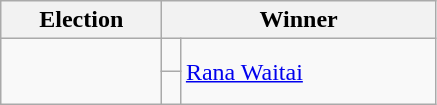<table class="wikitable">
<tr>
<th width=100>Election</th>
<th width=175 colspan=2>Winner</th>
</tr>
<tr>
<td rowspan=2 height=36></td>
<td width=5 bgcolor=></td>
<td rowspan=2><a href='#'>Rana Waitai</a></td>
</tr>
<tr>
<td bgcolor=></td>
</tr>
</table>
